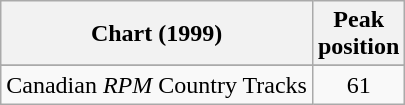<table class="wikitable sortable">
<tr>
<th align="left">Chart (1999)</th>
<th align="center">Peak<br>position</th>
</tr>
<tr>
</tr>
<tr>
<td align="left">Canadian <em>RPM</em> Country Tracks</td>
<td align="center">61</td>
</tr>
</table>
